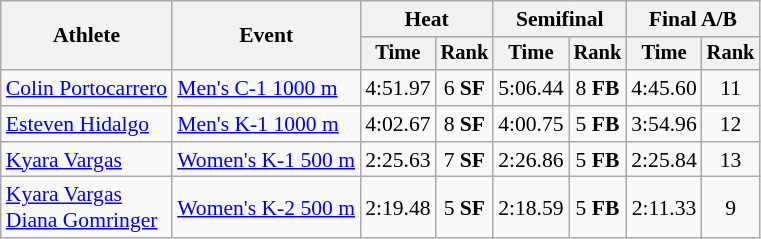<table class=wikitable style=font-size:90%;text-align:center>
<tr>
<th rowspan=2>Athlete</th>
<th rowspan=2>Event</th>
<th colspan=2>Heat</th>
<th colspan=2>Semifinal</th>
<th colspan=2>Final A/B</th>
</tr>
<tr style=font-size:95%>
<th>Time</th>
<th>Rank</th>
<th>Time</th>
<th>Rank</th>
<th>Time</th>
<th>Rank</th>
</tr>
<tr>
<td align=left><a href='#'>Colin Portocarrero</a></td>
<td align=left><a href='#'>Men's C-1 1000 m</a></td>
<td>4:51.97</td>
<td>6 <strong>SF</strong></td>
<td>5:06.44</td>
<td>8 <strong>FB</strong></td>
<td>4:45.60</td>
<td>11</td>
</tr>
<tr>
<td align=left><a href='#'>Esteven Hidalgo</a></td>
<td align=left><a href='#'>Men's K-1 1000 m</a></td>
<td>4:02.67</td>
<td>8 <strong>SF</strong></td>
<td>4:00.75</td>
<td>5 <strong>FB</strong></td>
<td>3:54.96</td>
<td>12</td>
</tr>
<tr>
<td align=left><a href='#'>Kyara Vargas</a></td>
<td align=left><a href='#'>Women's K-1 500 m</a></td>
<td>2:25.63</td>
<td>7 <strong>SF</strong></td>
<td>2:26.86</td>
<td>5 <strong>FB</strong></td>
<td>2:25.84</td>
<td>13</td>
</tr>
<tr>
<td align=left><a href='#'>Kyara Vargas</a>⁣<br><a href='#'>Diana Gomringer</a></td>
<td align=left><a href='#'>Women's K-2 500 m</a></td>
<td>2:19.48</td>
<td>5 <strong>SF</strong></td>
<td>2:18.59</td>
<td>5 <strong>FB</strong></td>
<td>2:11.33</td>
<td>9</td>
</tr>
</table>
